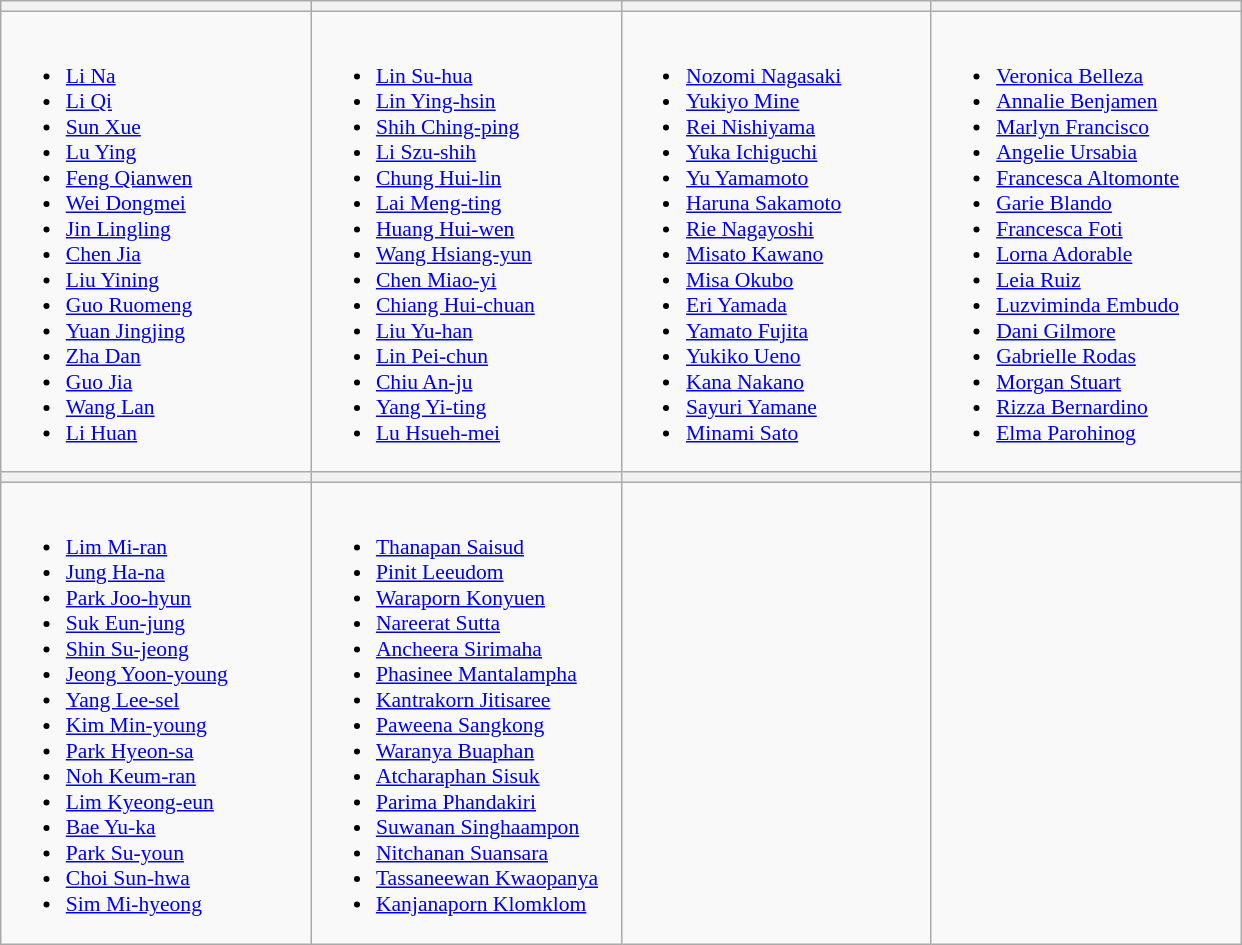<table class="wikitable" style="font-size:90%">
<tr>
<th width=200></th>
<th width=200></th>
<th width=200></th>
<th width=200></th>
</tr>
<tr>
<td valign=top><br><ul><li><a href='#'>Li Na</a></li><li><a href='#'>Li Qi</a></li><li><a href='#'>Sun Xue</a></li><li><a href='#'>Lu Ying</a></li><li><a href='#'>Feng Qianwen</a></li><li><a href='#'>Wei Dongmei</a></li><li><a href='#'>Jin Lingling</a></li><li><a href='#'>Chen Jia</a></li><li><a href='#'>Liu Yining</a></li><li><a href='#'>Guo Ruomeng</a></li><li><a href='#'>Yuan Jingjing</a></li><li><a href='#'>Zha Dan</a></li><li><a href='#'>Guo Jia</a></li><li><a href='#'>Wang Lan</a></li><li><a href='#'>Li Huan</a></li></ul></td>
<td valign=top><br><ul><li><a href='#'>Lin Su-hua</a></li><li><a href='#'>Lin Ying-hsin</a></li><li><a href='#'>Shih Ching-ping</a></li><li><a href='#'>Li Szu-shih</a></li><li><a href='#'>Chung Hui-lin</a></li><li><a href='#'>Lai Meng-ting</a></li><li><a href='#'>Huang Hui-wen</a></li><li><a href='#'>Wang Hsiang-yun</a></li><li><a href='#'>Chen Miao-yi</a></li><li><a href='#'>Chiang Hui-chuan</a></li><li><a href='#'>Liu Yu-han</a></li><li><a href='#'>Lin Pei-chun</a></li><li><a href='#'>Chiu An-ju</a></li><li><a href='#'>Yang Yi-ting</a></li><li><a href='#'>Lu Hsueh-mei</a></li></ul></td>
<td valign=top><br><ul><li><a href='#'>Nozomi Nagasaki</a></li><li><a href='#'>Yukiyo Mine</a></li><li><a href='#'>Rei Nishiyama</a></li><li><a href='#'>Yuka Ichiguchi</a></li><li><a href='#'>Yu Yamamoto</a></li><li><a href='#'>Haruna Sakamoto</a></li><li><a href='#'>Rie Nagayoshi</a></li><li><a href='#'>Misato Kawano</a></li><li><a href='#'>Misa Okubo</a></li><li><a href='#'>Eri Yamada</a></li><li><a href='#'>Yamato Fujita</a></li><li><a href='#'>Yukiko Ueno</a></li><li><a href='#'>Kana Nakano</a></li><li><a href='#'>Sayuri Yamane</a></li><li><a href='#'>Minami Sato</a></li></ul></td>
<td valign=top><br><ul><li><a href='#'>Veronica Belleza</a></li><li><a href='#'>Annalie Benjamen</a></li><li><a href='#'>Marlyn Francisco</a></li><li><a href='#'>Angelie Ursabia</a></li><li><a href='#'>Francesca Altomonte</a></li><li><a href='#'>Garie Blando</a></li><li><a href='#'>Francesca Foti</a></li><li><a href='#'>Lorna Adorable</a></li><li><a href='#'>Leia Ruiz</a></li><li><a href='#'>Luzviminda Embudo</a></li><li><a href='#'>Dani Gilmore</a></li><li><a href='#'>Gabrielle Rodas</a></li><li><a href='#'>Morgan Stuart</a></li><li><a href='#'>Rizza Bernardino</a></li><li><a href='#'>Elma Parohinog</a></li></ul></td>
</tr>
<tr>
<th></th>
<th></th>
<th></th>
<th></th>
</tr>
<tr>
<td valign=top><br><ul><li><a href='#'>Lim Mi-ran</a></li><li><a href='#'>Jung Ha-na</a></li><li><a href='#'>Park Joo-hyun</a></li><li><a href='#'>Suk Eun-jung</a></li><li><a href='#'>Shin Su-jeong</a></li><li><a href='#'>Jeong Yoon-young</a></li><li><a href='#'>Yang Lee-sel</a></li><li><a href='#'>Kim Min-young</a></li><li><a href='#'>Park Hyeon-sa</a></li><li><a href='#'>Noh Keum-ran</a></li><li><a href='#'>Lim Kyeong-eun</a></li><li><a href='#'>Bae Yu-ka</a></li><li><a href='#'>Park Su-youn</a></li><li><a href='#'>Choi Sun-hwa</a></li><li><a href='#'>Sim Mi-hyeong</a></li></ul></td>
<td valign=top><br><ul><li><a href='#'>Thanapan Saisud</a></li><li><a href='#'>Pinit Leeudom</a></li><li><a href='#'>Waraporn Konyuen</a></li><li><a href='#'>Nareerat Sutta</a></li><li><a href='#'>Ancheera Sirimaha</a></li><li><a href='#'>Phasinee Mantalampha</a></li><li><a href='#'>Kantrakorn Jitisaree</a></li><li><a href='#'>Paweena Sangkong</a></li><li><a href='#'>Waranya Buaphan</a></li><li><a href='#'>Atcharaphan Sisuk</a></li><li><a href='#'>Parima Phandakiri</a></li><li><a href='#'>Suwanan Singhaampon</a></li><li><a href='#'>Nitchanan Suansara</a></li><li><a href='#'>Tassaneewan Kwaopanya</a></li><li><a href='#'>Kanjanaporn Klomklom</a></li></ul></td>
<td valign=top></td>
<td valign=top></td>
</tr>
</table>
